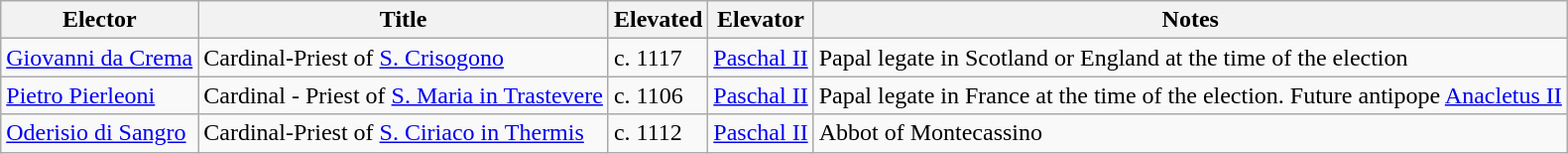<table class="wikitable">
<tr>
<th>Elector</th>
<th>Title</th>
<th>Elevated</th>
<th>Elevator</th>
<th>Notes</th>
</tr>
<tr>
<td><a href='#'>Giovanni&nbsp;da&nbsp;Crema</a></td>
<td>Cardinal-Priest of <a href='#'>S. Crisogono</a></td>
<td>c. 1117</td>
<td><a href='#'>Paschal&nbsp;II</a></td>
<td>Papal legate in Scotland or England at the time of the election</td>
</tr>
<tr>
<td><a href='#'>Pietro Pierleoni</a></td>
<td>Cardinal - Priest of <a href='#'>S. Maria in Trastevere</a></td>
<td>c. 1106</td>
<td><a href='#'>Paschal II</a></td>
<td>Papal legate in France at the time of the election. Future antipope <a href='#'>Anacletus II</a></td>
</tr>
<tr>
<td><a href='#'>Oderisio&nbsp;di&nbsp;Sangro</a></td>
<td>Cardinal-Priest of <a href='#'>S. Ciriaco in Thermis</a></td>
<td>c. 1112</td>
<td><a href='#'>Paschal II</a></td>
<td>Abbot of Montecassino</td>
</tr>
</table>
